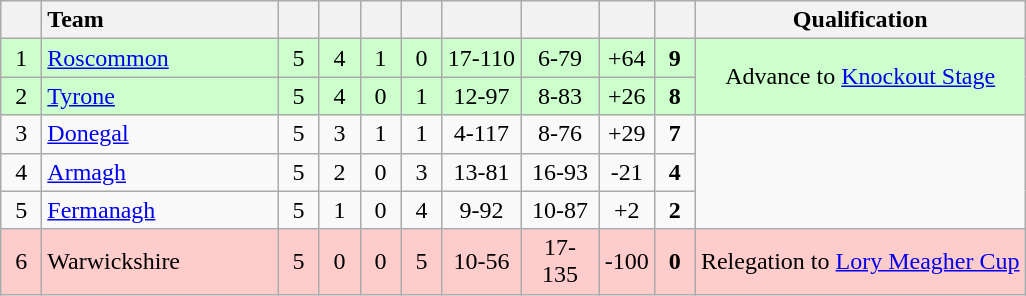<table class="wikitable" style="text-align:center">
<tr>
<th width=20></th>
<th style="width:150px; text-align:left;">Team</th>
<th width=20></th>
<th width=20></th>
<th width=20></th>
<th width=20></th>
<th width=45></th>
<th width=45></th>
<th width=20></th>
<th width=20></th>
<th>Qualification</th>
</tr>
<tr style="background:#ccffcc">
<td>1</td>
<td align="left"> <a href='#'>Roscommon</a></td>
<td>5</td>
<td>4</td>
<td>1</td>
<td>0</td>
<td>17-110</td>
<td>6-79</td>
<td>+64</td>
<td><strong>9</strong></td>
<td rowspan="2">Advance to <a href='#'>Knockout Stage</a></td>
</tr>
<tr style="background:#ccffcc">
<td>2</td>
<td align="left"> <a href='#'>Tyrone</a></td>
<td>5</td>
<td>4</td>
<td>0</td>
<td>1</td>
<td>12-97</td>
<td>8-83</td>
<td>+26</td>
<td><strong>8</strong></td>
</tr>
<tr>
<td>3</td>
<td align="left"> <a href='#'>Donegal</a></td>
<td>5</td>
<td>3</td>
<td>1</td>
<td>1</td>
<td>4-117</td>
<td>8-76</td>
<td>+29</td>
<td><strong>7</strong></td>
<td rowspan="3"></td>
</tr>
<tr>
<td>4</td>
<td align="left"> <a href='#'>Armagh</a></td>
<td>5</td>
<td>2</td>
<td>0</td>
<td>3</td>
<td>13-81</td>
<td>16-93</td>
<td>-21</td>
<td><strong>4</strong></td>
</tr>
<tr>
<td>5</td>
<td align="left"> <a href='#'>Fermanagh</a></td>
<td>5</td>
<td>1</td>
<td>0</td>
<td>4</td>
<td>9-92</td>
<td>10-87</td>
<td>+2</td>
<td><strong>2</strong></td>
</tr>
<tr style="background:#ffcccc">
<td>6</td>
<td align="left"> Warwickshire</td>
<td>5</td>
<td>0</td>
<td>0</td>
<td>5</td>
<td>10-56</td>
<td>17-135</td>
<td>-100</td>
<td><strong>0</strong></td>
<td>Relegation to <a href='#'>Lory Meagher Cup</a></td>
</tr>
</table>
